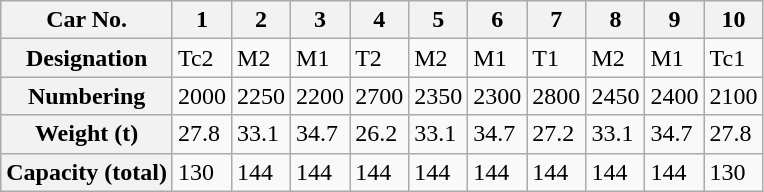<table class="wikitable">
<tr>
<th>Car No.</th>
<th>1</th>
<th>2</th>
<th>3</th>
<th>4</th>
<th>5</th>
<th>6</th>
<th>7</th>
<th>8</th>
<th>9</th>
<th>10</th>
</tr>
<tr>
<th>Designation</th>
<td>Tc2</td>
<td>M2</td>
<td>M1</td>
<td>T2</td>
<td>M2</td>
<td>M1</td>
<td>T1</td>
<td>M2</td>
<td>M1</td>
<td>Tc1</td>
</tr>
<tr>
<th>Numbering</th>
<td>2000</td>
<td>2250</td>
<td>2200</td>
<td>2700</td>
<td>2350</td>
<td>2300</td>
<td>2800</td>
<td>2450</td>
<td>2400</td>
<td>2100</td>
</tr>
<tr>
<th>Weight (t)</th>
<td>27.8</td>
<td>33.1</td>
<td>34.7</td>
<td>26.2</td>
<td>33.1</td>
<td>34.7</td>
<td>27.2</td>
<td>33.1</td>
<td>34.7</td>
<td>27.8</td>
</tr>
<tr>
<th>Capacity (total)</th>
<td>130</td>
<td>144</td>
<td>144</td>
<td>144</td>
<td>144</td>
<td>144</td>
<td>144</td>
<td>144</td>
<td>144</td>
<td>130</td>
</tr>
</table>
